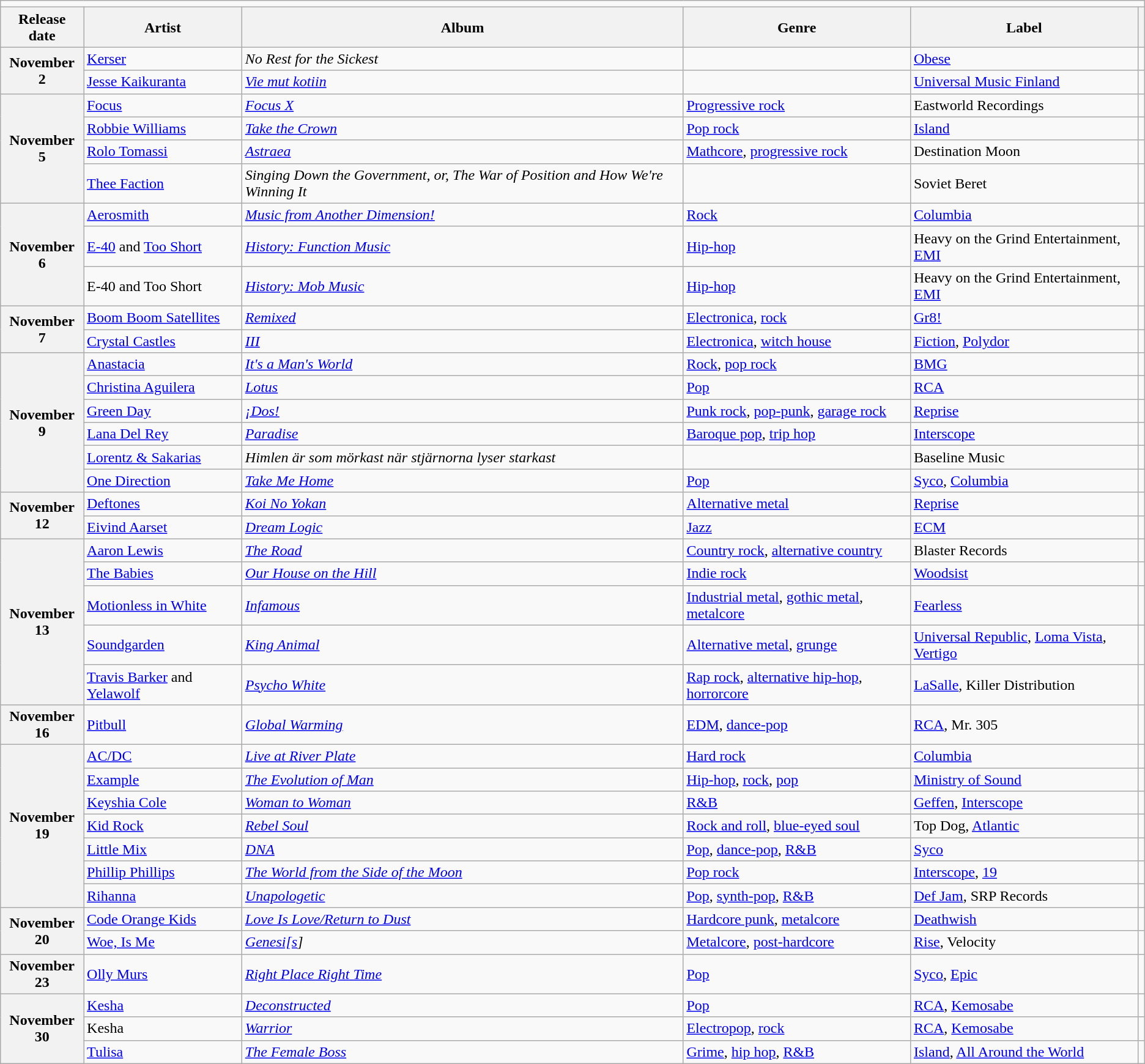<table class="wikitable plainrowheaders">
<tr>
<td colspan="6" style="text-align:center;"></td>
</tr>
<tr>
<th scope="col">Release date</th>
<th scope="col">Artist</th>
<th scope="col">Album</th>
<th scope="col">Genre</th>
<th scope="col">Label</th>
<th scope="col"></th>
</tr>
<tr>
<th scope="row" rowspan="2" style="text-align:center;">November<br>2</th>
<td><a href='#'>Kerser</a></td>
<td><em>No Rest for the Sickest</em></td>
<td></td>
<td><a href='#'>Obese</a></td>
<td></td>
</tr>
<tr>
<td><a href='#'>Jesse Kaikuranta</a></td>
<td><em><a href='#'>Vie mut kotiin</a></em></td>
<td></td>
<td><a href='#'>Universal Music Finland</a></td>
<td></td>
</tr>
<tr>
<th scope="row" rowspan="4" style="text-align:center;">November<br>5</th>
<td><a href='#'>Focus</a></td>
<td><em><a href='#'>Focus X</a></em></td>
<td><a href='#'>Progressive rock</a></td>
<td>Eastworld Recordings</td>
<td></td>
</tr>
<tr>
<td><a href='#'>Robbie Williams</a></td>
<td><em><a href='#'>Take the Crown</a></em></td>
<td><a href='#'>Pop rock</a></td>
<td><a href='#'>Island</a></td>
<td></td>
</tr>
<tr>
<td><a href='#'>Rolo Tomassi</a></td>
<td><em><a href='#'>Astraea</a></em></td>
<td><a href='#'>Mathcore</a>, <a href='#'>progressive rock</a></td>
<td>Destination Moon</td>
<td></td>
</tr>
<tr>
<td><a href='#'>Thee Faction</a></td>
<td><em>Singing Down the Government, or, The War of Position and How We're Winning It</em></td>
<td></td>
<td>Soviet Beret</td>
<td></td>
</tr>
<tr>
<th scope="row" rowspan="3" style="text-align:center;">November<br>6</th>
<td><a href='#'>Aerosmith</a></td>
<td><em><a href='#'>Music from Another Dimension!</a></em></td>
<td><a href='#'>Rock</a></td>
<td><a href='#'>Columbia</a></td>
<td></td>
</tr>
<tr>
<td><a href='#'>E-40</a> and <a href='#'>Too Short</a></td>
<td><em><a href='#'>History: Function Music</a></em></td>
<td><a href='#'>Hip-hop</a></td>
<td>Heavy on the Grind Entertainment, <a href='#'>EMI</a></td>
<td></td>
</tr>
<tr>
<td>E-40 and Too Short</td>
<td><em><a href='#'>History: Mob Music</a></em></td>
<td><a href='#'>Hip-hop</a></td>
<td>Heavy on the Grind Entertainment, <a href='#'>EMI</a></td>
<td></td>
</tr>
<tr>
<th scope="row" rowspan="2" style="text-align:center;">November<br>7</th>
<td><a href='#'>Boom Boom Satellites</a></td>
<td><em><a href='#'>Remixed</a></em></td>
<td><a href='#'>Electronica</a>, <a href='#'>rock</a></td>
<td><a href='#'>Gr8!</a></td>
<td></td>
</tr>
<tr>
<td><a href='#'>Crystal Castles</a></td>
<td><em><a href='#'>III</a></em></td>
<td><a href='#'>Electronica</a>, <a href='#'>witch house</a></td>
<td><a href='#'>Fiction</a>, <a href='#'>Polydor</a></td>
<td></td>
</tr>
<tr>
<th scope="row" rowspan="6" style="text-align:center;">November<br>9</th>
<td><a href='#'>Anastacia</a></td>
<td><em><a href='#'>It's a Man's World</a></em></td>
<td><a href='#'>Rock</a>, <a href='#'>pop rock</a></td>
<td><a href='#'>BMG</a></td>
<td></td>
</tr>
<tr>
<td><a href='#'>Christina Aguilera</a></td>
<td><em><a href='#'>Lotus</a></em></td>
<td><a href='#'>Pop</a></td>
<td><a href='#'>RCA</a></td>
<td></td>
</tr>
<tr>
<td><a href='#'>Green Day</a></td>
<td><em><a href='#'>¡Dos!</a></em></td>
<td><a href='#'>Punk rock</a>, <a href='#'>pop-punk</a>, <a href='#'>garage rock</a></td>
<td><a href='#'>Reprise</a></td>
<td></td>
</tr>
<tr>
<td><a href='#'>Lana Del Rey</a></td>
<td><em><a href='#'>Paradise</a></em></td>
<td><a href='#'>Baroque pop</a>, <a href='#'>trip hop</a></td>
<td><a href='#'>Interscope</a></td>
<td></td>
</tr>
<tr>
<td><a href='#'>Lorentz & Sakarias</a></td>
<td><em>Himlen är som mörkast när stjärnorna lyser starkast</em></td>
<td></td>
<td>Baseline Music</td>
<td></td>
</tr>
<tr>
<td><a href='#'>One Direction</a></td>
<td><em><a href='#'>Take Me Home</a></em></td>
<td><a href='#'>Pop</a></td>
<td><a href='#'>Syco</a>, <a href='#'>Columbia</a></td>
<td></td>
</tr>
<tr>
<th scope="row" rowspan="2" style="text-align:center;">November<br>12</th>
<td><a href='#'>Deftones</a></td>
<td><em><a href='#'>Koi No Yokan</a></em></td>
<td><a href='#'>Alternative metal</a></td>
<td><a href='#'>Reprise</a></td>
<td></td>
</tr>
<tr>
<td><a href='#'>Eivind Aarset</a></td>
<td><em><a href='#'>Dream Logic</a></em></td>
<td><a href='#'>Jazz</a></td>
<td><a href='#'>ECM</a></td>
<td></td>
</tr>
<tr>
<th scope="row" rowspan="5" style="text-align:center;">November<br>13</th>
<td><a href='#'>Aaron Lewis</a></td>
<td><em><a href='#'>The Road</a></em></td>
<td><a href='#'>Country rock</a>, <a href='#'>alternative country</a></td>
<td>Blaster Records</td>
<td></td>
</tr>
<tr>
<td><a href='#'>The Babies</a></td>
<td><em><a href='#'>Our House on the Hill</a></em></td>
<td><a href='#'>Indie rock</a></td>
<td><a href='#'>Woodsist</a></td>
<td></td>
</tr>
<tr>
<td><a href='#'>Motionless in White</a></td>
<td><em><a href='#'>Infamous</a></em></td>
<td><a href='#'>Industrial metal</a>, <a href='#'>gothic metal</a>, <a href='#'>metalcore</a></td>
<td><a href='#'>Fearless</a></td>
<td></td>
</tr>
<tr>
<td><a href='#'>Soundgarden</a></td>
<td><em><a href='#'>King Animal</a></em></td>
<td><a href='#'>Alternative metal</a>, <a href='#'>grunge</a></td>
<td><a href='#'>Universal Republic</a>, <a href='#'>Loma Vista</a>, <a href='#'>Vertigo</a></td>
<td></td>
</tr>
<tr>
<td><a href='#'>Travis Barker</a> and <a href='#'>Yelawolf</a></td>
<td><em><a href='#'>Psycho White</a></em></td>
<td><a href='#'>Rap rock</a>, <a href='#'>alternative hip-hop</a>, <a href='#'>horrorcore</a></td>
<td><a href='#'>LaSalle</a>, Killer Distribution</td>
<td></td>
</tr>
<tr>
<th scope="row" style="text-align:center;">November<br>16</th>
<td><a href='#'>Pitbull</a></td>
<td><em><a href='#'>Global Warming</a></em></td>
<td><a href='#'>EDM</a>, <a href='#'>dance-pop</a></td>
<td><a href='#'>RCA</a>, Mr. 305</td>
<td></td>
</tr>
<tr>
<th scope="row" rowspan="7" style="text-align:center;">November<br>19</th>
<td><a href='#'>AC/DC</a></td>
<td><em><a href='#'>Live at River Plate</a></em></td>
<td><a href='#'>Hard rock</a></td>
<td><a href='#'>Columbia</a></td>
<td></td>
</tr>
<tr>
<td><a href='#'>Example</a></td>
<td><em><a href='#'>The Evolution of Man</a></em></td>
<td><a href='#'>Hip-hop</a>, <a href='#'>rock</a>, <a href='#'>pop</a></td>
<td><a href='#'>Ministry of Sound</a></td>
<td></td>
</tr>
<tr>
<td><a href='#'>Keyshia Cole</a></td>
<td><em><a href='#'>Woman to Woman</a></em></td>
<td><a href='#'>R&B</a></td>
<td><a href='#'>Geffen</a>, <a href='#'>Interscope</a></td>
<td></td>
</tr>
<tr>
<td><a href='#'>Kid Rock</a></td>
<td><em><a href='#'>Rebel Soul</a></em></td>
<td><a href='#'>Rock and roll</a>, <a href='#'>blue-eyed soul</a></td>
<td>Top Dog, <a href='#'>Atlantic</a></td>
<td></td>
</tr>
<tr>
<td><a href='#'>Little Mix</a></td>
<td><em><a href='#'>DNA</a></em></td>
<td><a href='#'>Pop</a>, <a href='#'>dance-pop</a>, <a href='#'>R&B</a></td>
<td><a href='#'>Syco</a></td>
<td></td>
</tr>
<tr>
<td><a href='#'>Phillip Phillips</a></td>
<td><em><a href='#'>The World from the Side of the Moon</a></em></td>
<td><a href='#'>Pop rock</a></td>
<td><a href='#'>Interscope</a>, <a href='#'>19</a></td>
<td></td>
</tr>
<tr>
<td><a href='#'>Rihanna</a></td>
<td><em><a href='#'>Unapologetic</a></em></td>
<td><a href='#'>Pop</a>, <a href='#'>synth-pop</a>, <a href='#'>R&B</a></td>
<td><a href='#'>Def Jam</a>, SRP Records</td>
<td></td>
</tr>
<tr>
<th scope="row" rowspan="2" style="text-align:center;">November<br>20</th>
<td><a href='#'>Code Orange Kids</a></td>
<td><em><a href='#'>Love Is Love/Return to Dust</a></em></td>
<td><a href='#'>Hardcore punk</a>, <a href='#'>metalcore</a></td>
<td><a href='#'>Deathwish</a></td>
<td></td>
</tr>
<tr>
<td><a href='#'>Woe, Is Me</a></td>
<td><em><a href='#'>Genesi[s</a>]</em></td>
<td><a href='#'>Metalcore</a>, <a href='#'>post-hardcore</a></td>
<td><a href='#'>Rise</a>, Velocity</td>
<td></td>
</tr>
<tr>
<th scope="row" style="text-align:center;">November<br>23</th>
<td><a href='#'>Olly Murs</a></td>
<td><em><a href='#'>Right Place Right Time</a></em></td>
<td><a href='#'>Pop</a></td>
<td><a href='#'>Syco</a>, <a href='#'>Epic</a></td>
<td></td>
</tr>
<tr>
<th scope="row" rowspan="3" style="text-align:center;">November<br>30</th>
<td><a href='#'>Kesha</a></td>
<td><em><a href='#'>Deconstructed</a></em></td>
<td><a href='#'>Pop</a></td>
<td><a href='#'>RCA</a>, <a href='#'>Kemosabe</a></td>
<td></td>
</tr>
<tr>
<td>Kesha</td>
<td><em><a href='#'>Warrior</a></em></td>
<td><a href='#'>Electropop</a>, <a href='#'>rock</a></td>
<td><a href='#'>RCA</a>, <a href='#'>Kemosabe</a></td>
<td></td>
</tr>
<tr>
<td><a href='#'>Tulisa</a></td>
<td><em><a href='#'>The Female Boss</a></em></td>
<td><a href='#'>Grime</a>, <a href='#'>hip hop</a>, <a href='#'>R&B</a></td>
<td><a href='#'>Island</a>, <a href='#'>All Around the World</a></td>
<td></td>
</tr>
</table>
